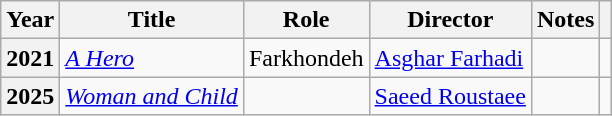<table class="wikitable plainrowheaders sortable" style="font-size:100%">
<tr>
<th scope="col">Year</th>
<th scope="col">Title</th>
<th scope="col">Role</th>
<th scope="col">Director</th>
<th scope="col" class="unsortable">Notes</th>
<th class="unsortable" scope="col"></th>
</tr>
<tr>
<th scope="row">2021</th>
<td><em><a href='#'>A Hero</a></em></td>
<td>Farkhondeh</td>
<td><a href='#'>Asghar Farhadi</a></td>
<td></td>
<td></td>
</tr>
<tr>
<th scope="row">2025</th>
<td><em><a href='#'>Woman and Child</a></em></td>
<td></td>
<td><a href='#'>Saeed Roustaee</a></td>
<td></td>
<td></td>
</tr>
</table>
